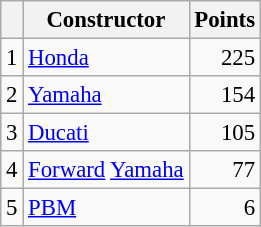<table class="wikitable" style="font-size: 95%;">
<tr>
<th></th>
<th>Constructor</th>
<th>Points</th>
</tr>
<tr>
<td align=center>1</td>
<td> <a href='#'>Honda</a></td>
<td align=right>225</td>
</tr>
<tr>
<td align=center>2</td>
<td> <a href='#'>Yamaha</a></td>
<td align=right>154</td>
</tr>
<tr>
<td align=center>3</td>
<td> <a href='#'>Ducati</a></td>
<td align=right>105</td>
</tr>
<tr>
<td align=center>4</td>
<td> <a href='#'>Forward</a> <a href='#'>Yamaha</a></td>
<td align=right>77</td>
</tr>
<tr>
<td align=center>5</td>
<td> <a href='#'>PBM</a></td>
<td align=right>6</td>
</tr>
</table>
